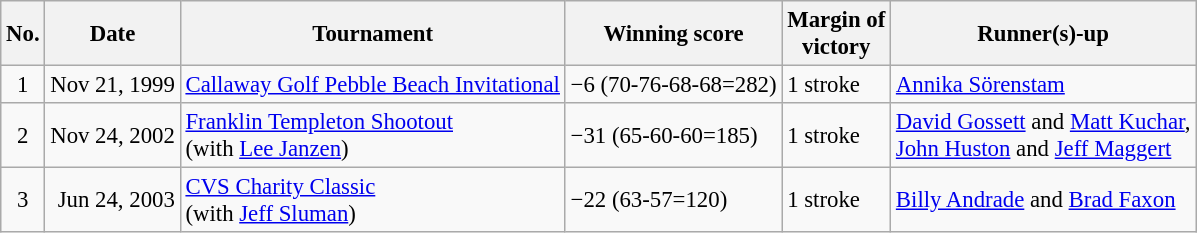<table class="wikitable" style="font-size:95%;">
<tr>
<th>No.</th>
<th>Date</th>
<th>Tournament</th>
<th>Winning score</th>
<th>Margin of<br>victory</th>
<th>Runner(s)-up</th>
</tr>
<tr>
<td align=center>1</td>
<td align=right>Nov 21, 1999</td>
<td><a href='#'>Callaway Golf Pebble Beach Invitational</a></td>
<td>−6 (70-76-68-68=282)</td>
<td>1 stroke</td>
<td> <a href='#'>Annika Sörenstam</a></td>
</tr>
<tr>
<td align=center>2</td>
<td align=right>Nov 24, 2002</td>
<td><a href='#'>Franklin Templeton Shootout</a><br>(with  <a href='#'>Lee Janzen</a>)</td>
<td>−31 (65-60-60=185)</td>
<td>1 stroke</td>
<td> <a href='#'>David Gossett</a> and  <a href='#'>Matt Kuchar</a>,<br> <a href='#'>John Huston</a> and  <a href='#'>Jeff Maggert</a></td>
</tr>
<tr>
<td align=center>3</td>
<td align=right>Jun 24, 2003</td>
<td><a href='#'>CVS Charity Classic</a><br>(with  <a href='#'>Jeff Sluman</a>)</td>
<td>−22 (63-57=120)</td>
<td>1 stroke</td>
<td> <a href='#'>Billy Andrade</a> and  <a href='#'>Brad Faxon</a></td>
</tr>
</table>
